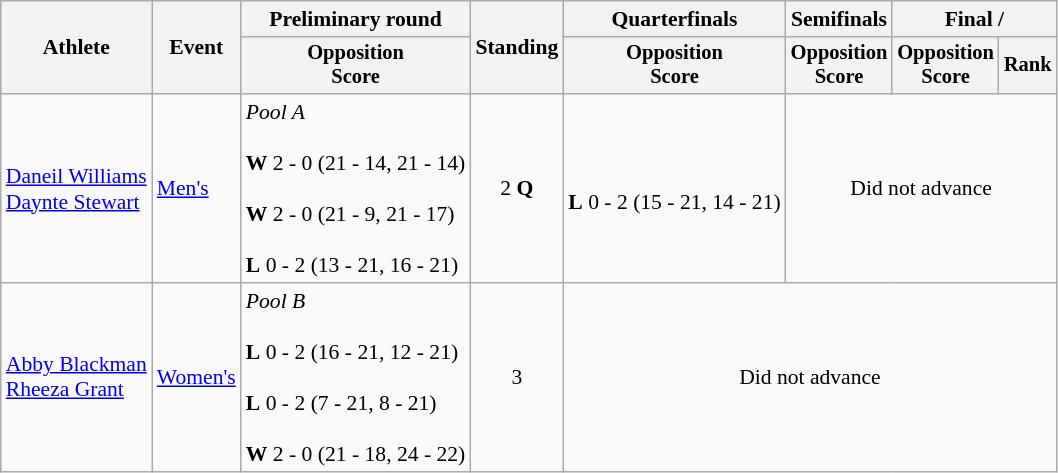<table class=wikitable style="font-size:90%">
<tr>
<th rowspan="2">Athlete</th>
<th rowspan="2">Event</th>
<th>Preliminary round</th>
<th rowspan="2">Standing</th>
<th>Quarterfinals</th>
<th>Semifinals</th>
<th colspan=2>Final / </th>
</tr>
<tr style="font-size:95%">
<th>Opposition<br>Score</th>
<th>Opposition<br>Score</th>
<th>Opposition<br>Score</th>
<th>Opposition<br>Score</th>
<th>Rank</th>
</tr>
<tr align=center>
<td align=left><a href='#'>Daneil Williams</a><br><a href='#'>Daynte Stewart</a></td>
<td align=left><a href='#'>Men's</a></td>
<td align=left><em>Pool A</em><br><br><strong>W</strong> 2 - 0 (21 - 14, 21 - 14)<br><br><strong>W</strong> 2 - 0 (21 - 9, 21 - 17)<br><br><strong>L</strong> 0 - 2 (13 - 21, 16 - 21)</td>
<td>2 <strong>Q</strong></td>
<td><br><strong>L</strong> 0 - 2 (15 - 21, 14 - 21)</td>
<td colspan=3>Did not advance</td>
</tr>
<tr align=center>
<td align=left><a href='#'>Abby Blackman</a><br><a href='#'>Rheeza Grant</a></td>
<td align=left><a href='#'>Women's</a></td>
<td align=left><em>Pool B</em><br><br><strong>L</strong> 0 - 2 (16 - 21, 12 - 21)<br><br><strong>L</strong> 0 - 2 (7 - 21, 8 - 21)<br><br><strong>W</strong> 2 - 0 (21 - 18, 24 - 22)</td>
<td>3</td>
<td colspan=4>Did not advance</td>
</tr>
</table>
